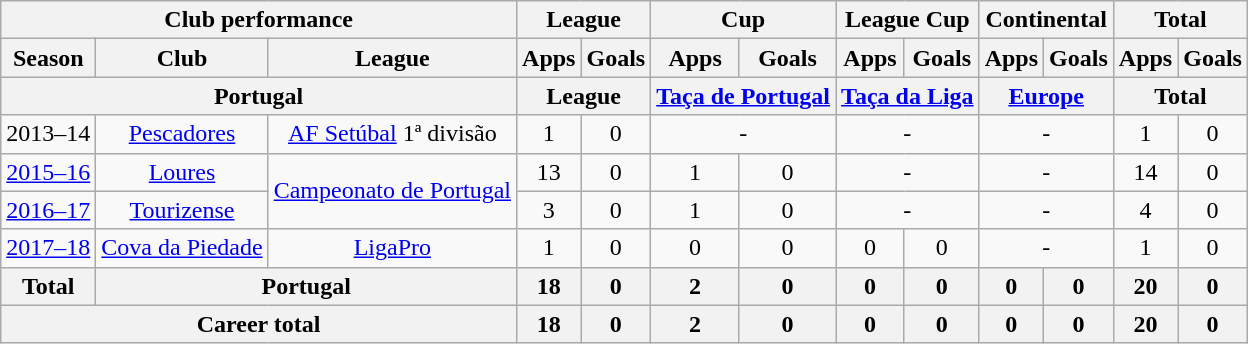<table class="wikitable" style="text-align:center">
<tr>
<th colspan=3>Club performance</th>
<th colspan=2>League</th>
<th colspan=2>Cup</th>
<th colspan=2>League Cup</th>
<th colspan=2>Continental</th>
<th colspan=2>Total</th>
</tr>
<tr>
<th>Season</th>
<th>Club</th>
<th>League</th>
<th>Apps</th>
<th>Goals</th>
<th>Apps</th>
<th>Goals</th>
<th>Apps</th>
<th>Goals</th>
<th>Apps</th>
<th>Goals</th>
<th>Apps</th>
<th>Goals</th>
</tr>
<tr>
<th colspan=3>Portugal</th>
<th colspan=2>League</th>
<th colspan=2><a href='#'>Taça de Portugal</a></th>
<th colspan=2><a href='#'>Taça da Liga</a></th>
<th colspan=2><a href='#'>Europe</a></th>
<th colspan=2>Total</th>
</tr>
<tr>
<td>2013–14</td>
<td><a href='#'>Pescadores</a></td>
<td><a href='#'>AF Setúbal</a> 1ª divisão</td>
<td>1</td>
<td>0</td>
<td colspan="2">-</td>
<td colspan="2">-</td>
<td colspan="2">-</td>
<td>1</td>
<td>0</td>
</tr>
<tr>
<td><a href='#'>2015–16</a></td>
<td><a href='#'>Loures</a></td>
<td rowspan="2"><a href='#'>Campeonato de Portugal</a></td>
<td>13</td>
<td>0</td>
<td>1</td>
<td>0</td>
<td colspan="2">-</td>
<td colspan="2">-</td>
<td>14</td>
<td>0</td>
</tr>
<tr>
<td><a href='#'>2016–17</a></td>
<td><a href='#'>Tourizense</a></td>
<td>3</td>
<td>0</td>
<td>1</td>
<td>0</td>
<td colspan="2">-</td>
<td colspan="2">-</td>
<td>4</td>
<td>0</td>
</tr>
<tr>
<td><a href='#'>2017–18</a></td>
<td><a href='#'>Cova da Piedade</a></td>
<td><a href='#'>LigaPro</a></td>
<td>1</td>
<td>0</td>
<td>0</td>
<td>0</td>
<td>0</td>
<td>0</td>
<td colspan="2">-</td>
<td>1</td>
<td>0</td>
</tr>
<tr>
<th rowspan=1>Total</th>
<th colspan=2>Portugal</th>
<th>18</th>
<th>0</th>
<th>2</th>
<th>0</th>
<th>0</th>
<th>0</th>
<th>0</th>
<th>0</th>
<th>20</th>
<th>0</th>
</tr>
<tr>
<th colspan=3>Career total</th>
<th>18</th>
<th>0</th>
<th>2</th>
<th>0</th>
<th>0</th>
<th>0</th>
<th>0</th>
<th>0</th>
<th>20</th>
<th>0</th>
</tr>
</table>
